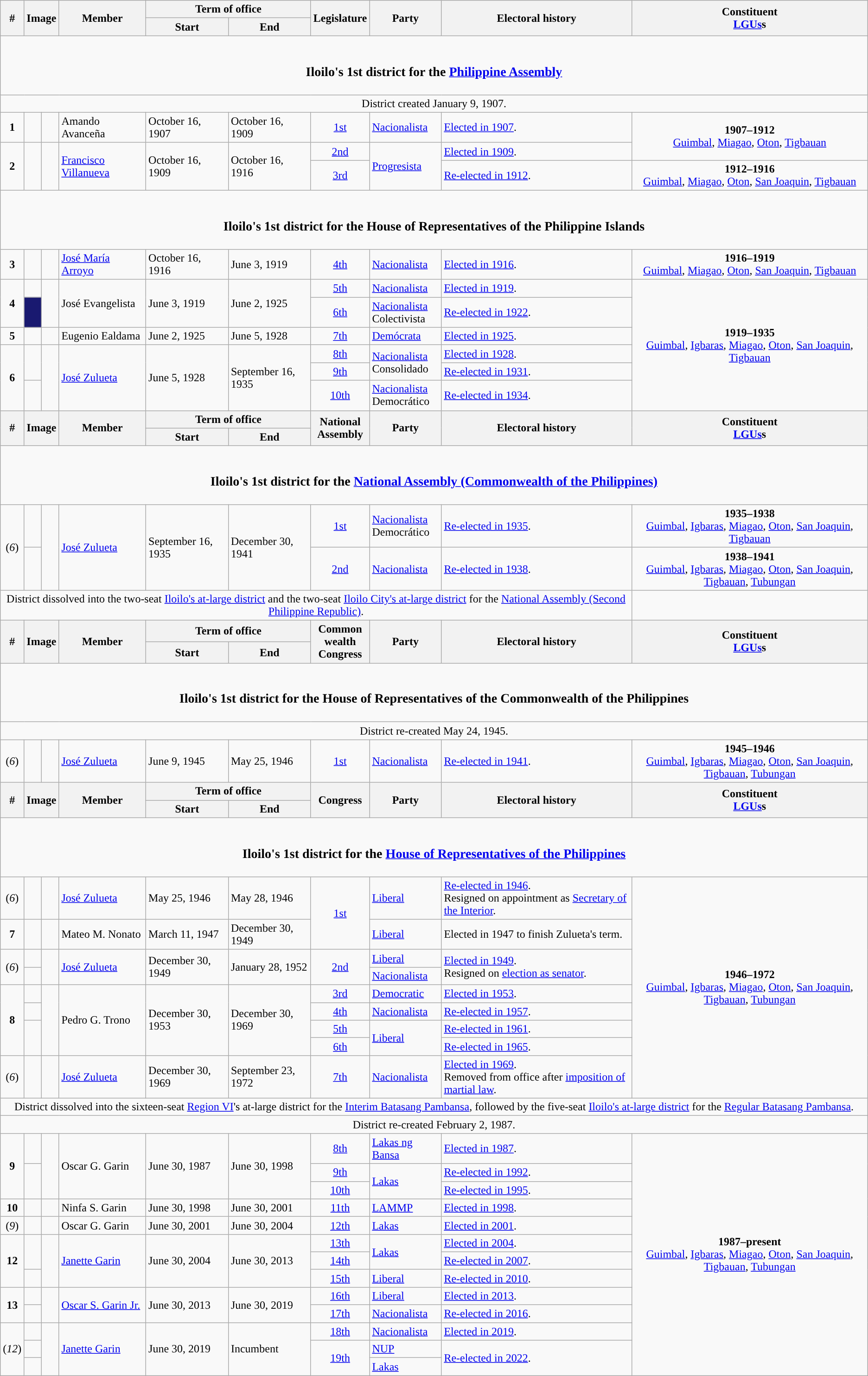<table class=wikitable>
<tr>
<th rowspan="2">#</th>
<th rowspan="2" colspan=2>Image</th>
<th rowspan="2">Member</th>
<th colspan=2>Term of office</th>
<th rowspan="2">Legislature</th>
<th rowspan="2">Party</th>
<th rowspan="2">Electoral history</th>
<th rowspan="2">Constituent<br><a href='#'>LGUs</a>s</th>
</tr>
<tr>
<th>Start</th>
<th>End</th>
</tr>
<tr>
<td colspan="10" style="text-align:center;"><br><h3>Iloilo's 1st district for the <a href='#'>Philippine Assembly</a></h3></td>
</tr>
<tr>
<td colspan="10" style="text-align:center;">District created January 9, 1907.</td>
</tr>
<tr>
<td style="text-align:center;"><strong>1</strong></td>
<td style="color:inherit;background:"></td>
<td></td>
<td>Amando Avanceña</td>
<td>October 16, 1907</td>
<td>October 16, 1909</td>
<td style="text-align:center;"><a href='#'>1st</a></td>
<td><a href='#'>Nacionalista</a></td>
<td><a href='#'>Elected in 1907</a>.</td>
<td rowspan="2" style="text-align:center;"><strong>1907–1912</strong><br><a href='#'>Guimbal</a>, <a href='#'>Miagao</a>, <a href='#'>Oton</a>, <a href='#'>Tigbauan</a></td>
</tr>
<tr>
<td rowspan="2" style="text-align:center;"><strong>2</strong></td>
<td rowspan="2" style="color:inherit;background:"></td>
<td rowspan="2"></td>
<td rowspan="2"><a href='#'>Francisco Villanueva</a></td>
<td rowspan="2">October 16, 1909</td>
<td rowspan="2">October 16, 1916</td>
<td style="text-align:center;"><a href='#'>2nd</a></td>
<td rowspan="2"><a href='#'>Progresista</a></td>
<td><a href='#'>Elected in 1909</a>.</td>
</tr>
<tr>
<td style="text-align:center;"><a href='#'>3rd</a></td>
<td><a href='#'>Re-elected in 1912</a>.</td>
<td style="text-align:center;"><strong>1912–1916</strong><br><a href='#'>Guimbal</a>, <a href='#'>Miagao</a>, <a href='#'>Oton</a>, <a href='#'>San Joaquin</a>, <a href='#'>Tigbauan</a></td>
</tr>
<tr>
<td colspan="10" style="text-align:center;"><br><h3>Iloilo's 1st district for the House of Representatives of the Philippine Islands</h3></td>
</tr>
<tr>
<td style="text-align:center;"><strong>3</strong></td>
<td style="color:inherit;background:"></td>
<td></td>
<td><a href='#'>José María Arroyo</a></td>
<td>October 16, 1916</td>
<td>June 3, 1919</td>
<td style="text-align:center;"><a href='#'>4th</a></td>
<td><a href='#'>Nacionalista</a></td>
<td><a href='#'>Elected in 1916</a>.</td>
<td style="text-align:center;"><strong>1916–1919</strong><br><a href='#'>Guimbal</a>, <a href='#'>Miagao</a>, <a href='#'>Oton</a>, <a href='#'>San Joaquin</a>, <a href='#'>Tigbauan</a></td>
</tr>
<tr>
<td rowspan="2" style="text-align:center;"><strong>4</strong></td>
<td style="color:inherit;background:"></td>
<td rowspan="2"></td>
<td rowspan="2">José Evangelista</td>
<td rowspan="2">June 3, 1919</td>
<td rowspan="2">June 2, 1925</td>
<td style="text-align:center;"><a href='#'>5th</a></td>
<td><a href='#'>Nacionalista</a></td>
<td><a href='#'>Elected in 1919</a>.</td>
<td rowspan="6" style="text-align:center;"><strong>1919–1935</strong><br><a href='#'>Guimbal</a>, <a href='#'>Igbaras</a>, <a href='#'>Miagao</a>, <a href='#'>Oton</a>, <a href='#'>San Joaquin</a>, <a href='#'>Tigbauan</a></td>
</tr>
<tr>
<td style="background-color:#191970"></td>
<td style="text-align:center;"><a href='#'>6th</a></td>
<td><a href='#'>Nacionalista</a><br>Colectivista</td>
<td><a href='#'>Re-elected in 1922</a>.</td>
</tr>
<tr>
<td style="text-align:center;"><strong>5</strong></td>
<td style="color:inherit;background:"></td>
<td></td>
<td>Eugenio Ealdama</td>
<td>June 2, 1925</td>
<td>June 5, 1928</td>
<td style="text-align:center;"><a href='#'>7th</a></td>
<td><a href='#'>Demócrata</a></td>
<td><a href='#'>Elected in 1925</a>.</td>
</tr>
<tr>
<td rowspan="3" style="text-align:center;"><strong>6</strong></td>
<td rowspan="2" style="color:inherit;background:"></td>
<td rowspan="3"></td>
<td rowspan="3"><a href='#'>José Zulueta</a></td>
<td rowspan="3">June 5, 1928</td>
<td rowspan="3">September 16, 1935</td>
<td style="text-align:center;"><a href='#'>8th</a></td>
<td rowspan="2"><a href='#'>Nacionalista</a><br>Consolidado</td>
<td><a href='#'>Elected in 1928</a>.</td>
</tr>
<tr>
<td style="text-align:center;"><a href='#'>9th</a></td>
<td><a href='#'>Re-elected in 1931</a>.</td>
</tr>
<tr>
<td style="color:inherit;background:"></td>
<td style="text-align:center;"><a href='#'>10th</a></td>
<td><a href='#'>Nacionalista</a><br>Democrático</td>
<td><a href='#'>Re-elected in 1934</a>.</td>
</tr>
<tr>
<th rowspan="2">#</th>
<th rowspan="2" colspan=2>Image</th>
<th rowspan="2">Member</th>
<th colspan=2>Term of office</th>
<th rowspan="2">National<br>Assembly</th>
<th rowspan="2">Party</th>
<th rowspan="2">Electoral history</th>
<th rowspan="2">Constituent<br><a href='#'>LGUs</a>s</th>
</tr>
<tr>
<th>Start</th>
<th>End</th>
</tr>
<tr>
<td colspan="10" align=center><br><h3>Iloilo's 1st district for the <a href='#'>National Assembly (Commonwealth of the Philippines)</a></h3></td>
</tr>
<tr>
<td rowspan="2" style="text-align:center;">(<em>6</em>)</td>
<td style="color:inherit;background:"></td>
<td rowspan="2"></td>
<td rowspan="2"><a href='#'>José Zulueta</a></td>
<td rowspan="2">September 16, 1935</td>
<td rowspan="2">December 30, 1941</td>
<td style="text-align:center;"><a href='#'>1st</a></td>
<td><a href='#'>Nacionalista</a><br>Democrático</td>
<td><a href='#'>Re-elected in 1935</a>.</td>
<td style="text-align:center;"><strong>1935–1938</strong><br><a href='#'>Guimbal</a>, <a href='#'>Igbaras</a>, <a href='#'>Miagao</a>, <a href='#'>Oton</a>, <a href='#'>San Joaquin</a>, <a href='#'>Tigbauan</a></td>
</tr>
<tr>
<td style="color:inherit;background:"></td>
<td style="text-align:center;"><a href='#'>2nd</a></td>
<td><a href='#'>Nacionalista</a></td>
<td><a href='#'>Re-elected in 1938</a>.</td>
<td style="text-align:center;"><strong>1938–1941</strong><br><a href='#'>Guimbal</a>, <a href='#'>Igbaras</a>, <a href='#'>Miagao</a>, <a href='#'>Oton</a>, <a href='#'>San Joaquin</a>, <a href='#'>Tigbauan</a>, <a href='#'>Tubungan</a></td>
</tr>
<tr>
<td colspan="9" style="text-align:center;">District dissolved into the two-seat <a href='#'>Iloilo's at-large district</a> and the two-seat <a href='#'>Iloilo City's at-large district</a> for the <a href='#'>National Assembly (Second Philippine Republic)</a>.</td>
</tr>
<tr>
<th rowspan="2">#</th>
<th rowspan="2" colspan=2>Image</th>
<th rowspan="2">Member</th>
<th colspan=2>Term of office</th>
<th rowspan="2">Common<br>wealth<br>Congress</th>
<th rowspan="2">Party</th>
<th rowspan="2">Electoral history</th>
<th rowspan="2">Constituent<br><a href='#'>LGUs</a>s</th>
</tr>
<tr>
<th>Start</th>
<th>End</th>
</tr>
<tr>
<td colspan="10" style="text-align:center;"><br><h3>Iloilo's 1st district for the House of Representatives of the Commonwealth of the Philippines</h3></td>
</tr>
<tr>
<td colspan="10" style="text-align:center;">District re-created May 24, 1945.</td>
</tr>
<tr>
<td style="text-align:center;">(<em>6</em>)</td>
<td style="color:inherit;background:"></td>
<td></td>
<td><a href='#'>José Zulueta</a></td>
<td>June 9, 1945</td>
<td>May 25, 1946</td>
<td style="text-align:center;"><a href='#'>1st</a></td>
<td><a href='#'>Nacionalista</a></td>
<td><a href='#'>Re-elected in 1941</a>.</td>
<td style="text-align:center;"><strong>1945–1946</strong><br><a href='#'>Guimbal</a>, <a href='#'>Igbaras</a>, <a href='#'>Miagao</a>, <a href='#'>Oton</a>, <a href='#'>San Joaquin</a>, <a href='#'>Tigbauan</a>, <a href='#'>Tubungan</a></td>
</tr>
<tr>
<th rowspan="2">#</th>
<th rowspan="2" colspan=2>Image</th>
<th rowspan="2">Member</th>
<th colspan=2>Term of office</th>
<th rowspan="2">Congress</th>
<th rowspan="2">Party</th>
<th rowspan="2">Electoral history</th>
<th rowspan="2">Constituent<br><a href='#'>LGUs</a>s</th>
</tr>
<tr>
<th>Start</th>
<th>End</th>
</tr>
<tr>
<td colspan="10" style="text-align:center;"><br><h3>Iloilo's 1st district for the <a href='#'>House of Representatives of the Philippines</a></h3></td>
</tr>
<tr>
<td style="text-align:center;">(<em>6</em>)</td>
<td style="color:inherit;background:"></td>
<td></td>
<td><a href='#'>José Zulueta</a></td>
<td>May 25, 1946</td>
<td>May 28, 1946</td>
<td rowspan="2" style="text-align:center;"><a href='#'>1st</a></td>
<td><a href='#'>Liberal</a></td>
<td><a href='#'>Re-elected in 1946</a>.<br>Resigned on appointment as <a href='#'>Secretary of the Interior</a>.</td>
<td rowspan="9" style="text-align:center;"><strong>1946–1972</strong><br><a href='#'>Guimbal</a>, <a href='#'>Igbaras</a>, <a href='#'>Miagao</a>, <a href='#'>Oton</a>, <a href='#'>San Joaquin</a>, <a href='#'>Tigbauan</a>, <a href='#'>Tubungan</a></td>
</tr>
<tr>
<td style="text-align:center;"><strong>7</strong></td>
<td style="color:inherit;background:"></td>
<td></td>
<td>Mateo M. Nonato</td>
<td>March 11, 1947</td>
<td>December 30, 1949</td>
<td><a href='#'>Liberal</a></td>
<td>Elected in 1947 to finish Zulueta's term.</td>
</tr>
<tr>
<td style="text-align:center;" rowspan="2">(<em>6</em>)</td>
<td style="color:inherit;background:"></td>
<td rowspan="2"></td>
<td rowspan="2"><a href='#'>José Zulueta</a></td>
<td rowspan="2">December 30, 1949</td>
<td rowspan="2">January 28, 1952</td>
<td style="text-align:center;" rowspan="2"><a href='#'>2nd</a></td>
<td><a href='#'>Liberal</a></td>
<td rowspan="2"><a href='#'>Elected in 1949</a>.<br>Resigned on <a href='#'>election as senator</a>.</td>
</tr>
<tr>
<td style="color:inherit;background:"></td>
<td><a href='#'>Nacionalista</a></td>
</tr>
<tr>
<td rowspan="4" style="text-align:center;"><strong>8</strong></td>
<td style="color:inherit;background:"></td>
<td rowspan="4"></td>
<td rowspan="4">Pedro G. Trono</td>
<td rowspan="4">December 30, 1953</td>
<td rowspan="4">December 30, 1969</td>
<td style="text-align:center;"><a href='#'>3rd</a></td>
<td><a href='#'>Democratic</a></td>
<td><a href='#'>Elected in 1953</a>.</td>
</tr>
<tr>
<td style="color:inherit;background:"></td>
<td style="text-align:center;"><a href='#'>4th</a></td>
<td><a href='#'>Nacionalista</a></td>
<td><a href='#'>Re-elected in 1957</a>.</td>
</tr>
<tr>
<td rowspan="2" style="color:inherit;background:"></td>
<td style="text-align:center;"><a href='#'>5th</a></td>
<td rowspan="2"><a href='#'>Liberal</a></td>
<td><a href='#'>Re-elected in 1961</a>.</td>
</tr>
<tr>
<td style="text-align:center;"><a href='#'>6th</a></td>
<td><a href='#'>Re-elected in 1965</a>.</td>
</tr>
<tr>
<td style="text-align:center;">(<em>6</em>)</td>
<td style="color:inherit;background:"></td>
<td></td>
<td><a href='#'>José Zulueta</a></td>
<td>December 30, 1969</td>
<td>September 23, 1972</td>
<td style="text-align:center;"><a href='#'>7th</a></td>
<td><a href='#'>Nacionalista</a></td>
<td><a href='#'>Elected in 1969</a>.<br>Removed from office after <a href='#'>imposition of martial law</a>.</td>
</tr>
<tr>
<td colspan="10" style="text-align:center;">District dissolved into the sixteen-seat <a href='#'>Region VI</a>'s at-large district for the <a href='#'>Interim Batasang Pambansa</a>, followed by the five-seat <a href='#'>Iloilo's at-large district</a> for the <a href='#'>Regular Batasang Pambansa</a>.</td>
</tr>
<tr>
<td colspan="10" style="text-align:center;">District re-created February 2, 1987.</td>
</tr>
<tr>
<td rowspan="3" style="text-align:center;"><strong>9</strong></td>
<td style="color:inherit;background:"></td>
<td rowspan="3"></td>
<td rowspan="3">Oscar G. Garin</td>
<td rowspan="3">June 30, 1987</td>
<td rowspan="3">June 30, 1998</td>
<td style="text-align:center;"><a href='#'>8th</a></td>
<td><a href='#'>Lakas ng Bansa</a></td>
<td><a href='#'>Elected in 1987</a>.</td>
<td rowspan="13" style="text-align:center;"><strong>1987–present</strong><br><a href='#'>Guimbal</a>, <a href='#'>Igbaras</a>, <a href='#'>Miagao</a>, <a href='#'>Oton</a>, <a href='#'>San Joaquin</a>, <a href='#'>Tigbauan</a>, <a href='#'>Tubungan</a></td>
</tr>
<tr>
<td rowspan="2" style="color:inherit;background:"></td>
<td style="text-align:center;"><a href='#'>9th</a></td>
<td rowspan="2"><a href='#'>Lakas</a></td>
<td><a href='#'>Re-elected in 1992</a>.</td>
</tr>
<tr>
<td style="text-align:center;"><a href='#'>10th</a></td>
<td><a href='#'>Re-elected in 1995</a>.</td>
</tr>
<tr>
<td style="text-align:center;"><strong>10</strong></td>
<td style="color:inherit;background:"></td>
<td></td>
<td>Ninfa S. Garin</td>
<td>June 30, 1998</td>
<td>June 30, 2001</td>
<td style="text-align:center;"><a href='#'>11th</a></td>
<td><a href='#'>LAMMP</a></td>
<td><a href='#'>Elected in 1998</a>.</td>
</tr>
<tr>
<td style="text-align:center;">(<em>9</em>)</td>
<td style="color:inherit;background:"></td>
<td></td>
<td>Oscar G. Garin</td>
<td>June 30, 2001</td>
<td>June 30, 2004</td>
<td style="text-align:center;"><a href='#'>12th</a></td>
<td><a href='#'>Lakas</a></td>
<td><a href='#'>Elected in 2001</a>.</td>
</tr>
<tr>
<td rowspan="3" style="text-align:center;"><strong>12</strong></td>
<td rowspan="2" style="color:inherit;background:"></td>
<td rowspan="3"></td>
<td rowspan="3"><a href='#'>Janette Garin</a></td>
<td rowspan="3">June 30, 2004</td>
<td rowspan="3">June 30, 2013</td>
<td style="text-align:center;"><a href='#'>13th</a></td>
<td rowspan="2"><a href='#'>Lakas</a></td>
<td><a href='#'>Elected in 2004</a>.</td>
</tr>
<tr>
<td style="text-align:center;"><a href='#'>14th</a></td>
<td><a href='#'>Re-elected in 2007</a>.</td>
</tr>
<tr>
<td style="color:inherit;background:"></td>
<td style="text-align:center;"><a href='#'>15th</a></td>
<td><a href='#'>Liberal</a></td>
<td><a href='#'>Re-elected in 2010</a>.</td>
</tr>
<tr>
<td rowspan="2" style="text-align:center;"><strong>13</strong></td>
<td style="color:inherit;background:"></td>
<td rowspan="2"></td>
<td rowspan="2"><a href='#'>Oscar S. Garin Jr.</a></td>
<td rowspan="2">June 30, 2013</td>
<td rowspan="2">June 30, 2019</td>
<td style="text-align:center;"><a href='#'>16th</a></td>
<td><a href='#'>Liberal</a></td>
<td><a href='#'>Elected in 2013</a>.</td>
</tr>
<tr>
<td style="color:inherit;background:"></td>
<td style="text-align:center;"><a href='#'>17th</a></td>
<td><a href='#'>Nacionalista</a></td>
<td><a href='#'>Re-elected in 2016</a>.</td>
</tr>
<tr>
<td rowspan="3" style="text-align:center;">(<em>12</em>)</td>
<td style="color:inherit;background:"></td>
<td rowspan="3"></td>
<td rowspan="3"><a href='#'>Janette Garin</a></td>
<td rowspan="3">June 30, 2019</td>
<td rowspan="3">Incumbent</td>
<td style="text-align:center;"><a href='#'>18th</a></td>
<td><a href='#'>Nacionalista</a></td>
<td><a href='#'>Elected in 2019</a>.</td>
</tr>
<tr>
<td style="color:inherit;background:"></td>
<td style="text-align:center;" rowspan="2"><a href='#'>19th</a></td>
<td><a href='#'>NUP</a></td>
<td rowspan="2"><a href='#'>Re-elected in 2022</a>.</td>
</tr>
<tr>
<td style="color:inherit;background:"></td>
<td><a href='#'>Lakas</a></td>
</tr>
</table>
